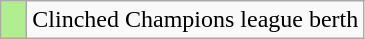<table class="wikitable">
<tr>
<td width=10px  bgcolor=B0EE90></td>
<td>Clinched Champions league berth</td>
</tr>
</table>
